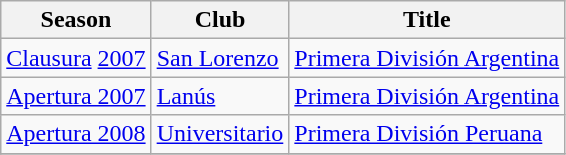<table class="wikitable">
<tr>
<th>Season</th>
<th>Club</th>
<th>Title</th>
</tr>
<tr>
<td><a href='#'>Clausura</a> <a href='#'>2007</a></td>
<td><a href='#'>San Lorenzo</a></td>
<td><a href='#'>Primera División Argentina</a></td>
</tr>
<tr>
<td><a href='#'>Apertura 2007</a></td>
<td><a href='#'>Lanús</a></td>
<td><a href='#'>Primera División Argentina</a></td>
</tr>
<tr>
<td><a href='#'>Apertura 2008</a></td>
<td><a href='#'>Universitario</a></td>
<td><a href='#'>Primera División Peruana</a></td>
</tr>
<tr>
</tr>
</table>
